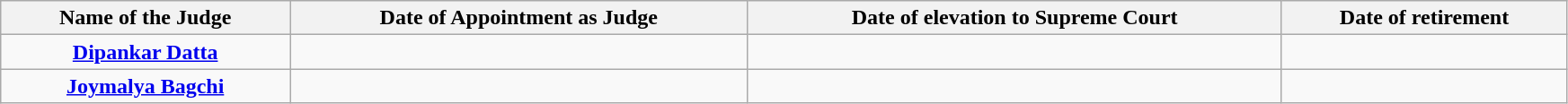<table class="wikitable static-row-numbers static-row-header" style="text-align:center" width="92%">
<tr>
<th>Name of the Judge</th>
<th>Date of Appointment as Judge</th>
<th>Date of elevation to Supreme Court</th>
<th>Date of retirement</th>
</tr>
<tr>
<td><strong><a href='#'>Dipankar Datta</a></strong></td>
<td></td>
<td></td>
<td></td>
</tr>
<tr>
<td><a href='#'><strong>Joymalya Bagchi</strong></a></td>
<td></td>
<td></td>
<td></td>
</tr>
</table>
